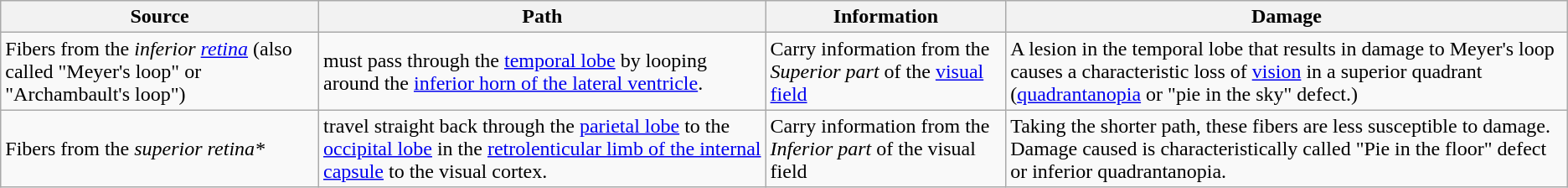<table class="wikitable">
<tr>
<th>Source</th>
<th>Path</th>
<th>Information</th>
<th>Damage</th>
</tr>
<tr>
<td>Fibers from the <em>inferior <a href='#'>retina</a></em> (also called "Meyer's loop" or "Archambault's loop")</td>
<td>must pass through the <a href='#'>temporal lobe</a> by looping around the <a href='#'>inferior horn of the lateral ventricle</a>.</td>
<td>Carry information from the <em>Superior part</em> of the <a href='#'>visual field</a></td>
<td>A lesion in the temporal lobe that results in damage to Meyer's loop causes a characteristic loss of <a href='#'>vision</a> in a superior quadrant (<a href='#'>quadrantanopia</a> or "pie in the sky" defect.)</td>
</tr>
<tr>
<td>Fibers from the <em>superior retina*</em></td>
<td>travel straight back through the <a href='#'>parietal lobe</a> to the <a href='#'>occipital lobe</a> in the <a href='#'>retrolenticular limb of the internal capsule</a> to the visual cortex.</td>
<td>Carry information from the <em>Inferior part</em> of the visual field</td>
<td>Taking the shorter path, these fibers are less susceptible to damage. Damage caused is characteristically called "Pie in the floor" defect or inferior quadrantanopia.</td>
</tr>
</table>
